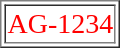<table border=1>
<tr size=40>
<td style="background:white; font-size: 14pt; color: red">AG-1234</td>
</tr>
</table>
